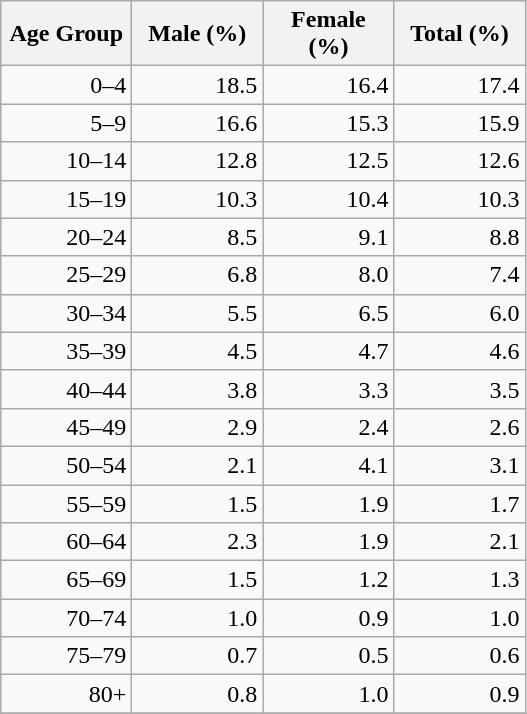<table class="wikitable">
<tr>
<th width="80pt">Age Group</th>
<th width="80pt">Male (%)</th>
<th width="80pt">Female (%)</th>
<th width="80pt">Total (%)</th>
</tr>
<tr>
<td align="right">0–4</td>
<td align="right">18.5</td>
<td align="right">16.4</td>
<td align="right">17.4</td>
</tr>
<tr>
<td align="right">5–9</td>
<td align="right">16.6</td>
<td align="right">15.3</td>
<td align="right">15.9</td>
</tr>
<tr>
<td align="right">10–14</td>
<td align="right">12.8</td>
<td align="right">12.5</td>
<td align="right">12.6</td>
</tr>
<tr>
<td align="right">15–19</td>
<td align="right">10.3</td>
<td align="right">10.4</td>
<td align="right">10.3</td>
</tr>
<tr>
<td align="right">20–24</td>
<td align="right">8.5</td>
<td align="right">9.1</td>
<td align="right">8.8</td>
</tr>
<tr>
<td align="right">25–29</td>
<td align="right">6.8</td>
<td align="right">8.0</td>
<td align="right">7.4</td>
</tr>
<tr>
<td align="right">30–34</td>
<td align="right">5.5</td>
<td align="right">6.5</td>
<td align="right">6.0</td>
</tr>
<tr>
<td align="right">35–39</td>
<td align="right">4.5</td>
<td align="right">4.7</td>
<td align="right">4.6</td>
</tr>
<tr>
<td align="right">40–44</td>
<td align="right">3.8</td>
<td align="right">3.3</td>
<td align="right">3.5</td>
</tr>
<tr>
<td align="right">45–49</td>
<td align="right">2.9</td>
<td align="right">2.4</td>
<td align="right">2.6</td>
</tr>
<tr>
<td align="right">50–54</td>
<td align="right">2.1</td>
<td align="right">4.1</td>
<td align="right">3.1</td>
</tr>
<tr>
<td align="right">55–59</td>
<td align="right">1.5</td>
<td align="right">1.9</td>
<td align="right">1.7</td>
</tr>
<tr>
<td align="right">60–64</td>
<td align="right">2.3</td>
<td align="right">1.9</td>
<td align="right">2.1</td>
</tr>
<tr>
<td align="right">65–69</td>
<td align="right">1.5</td>
<td align="right">1.2</td>
<td align="right">1.3</td>
</tr>
<tr>
<td align="right">70–74</td>
<td align="right">1.0</td>
<td align="right">0.9</td>
<td align="right">1.0</td>
</tr>
<tr>
<td align="right">75–79</td>
<td align="right">0.7</td>
<td align="right">0.5</td>
<td align="right">0.6</td>
</tr>
<tr>
<td align="right">80+</td>
<td align="right">0.8</td>
<td align="right">1.0</td>
<td align="right">0.9</td>
</tr>
<tr>
</tr>
</table>
